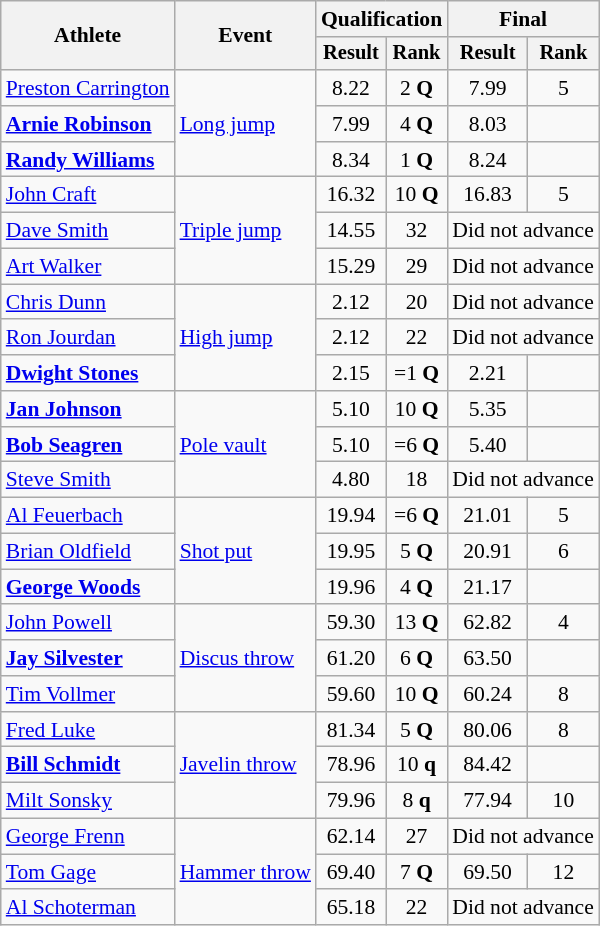<table class=wikitable style=font-size:90%;text-align:center>
<tr>
<th rowspan=2>Athlete</th>
<th rowspan=2>Event</th>
<th colspan=2>Qualification</th>
<th colspan=2>Final</th>
</tr>
<tr style=font-size:95%>
<th>Result</th>
<th>Rank</th>
<th>Result</th>
<th>Rank</th>
</tr>
<tr>
<td align=left><a href='#'>Preston Carrington</a></td>
<td align=left rowspan=3><a href='#'>Long jump</a></td>
<td>8.22</td>
<td>2 <strong>Q</strong></td>
<td>7.99</td>
<td>5</td>
</tr>
<tr>
<td align=left><strong><a href='#'>Arnie Robinson</a></strong></td>
<td>7.99</td>
<td>4 <strong>Q</strong></td>
<td>8.03</td>
<td></td>
</tr>
<tr>
<td align=left><strong><a href='#'>Randy Williams</a></strong></td>
<td>8.34</td>
<td>1 <strong>Q</strong></td>
<td>8.24</td>
<td></td>
</tr>
<tr>
<td align=left><a href='#'>John Craft</a></td>
<td align=left rowspan=3><a href='#'>Triple jump</a></td>
<td>16.32</td>
<td>10 <strong>Q</strong></td>
<td>16.83</td>
<td>5</td>
</tr>
<tr>
<td align=left><a href='#'>Dave Smith</a></td>
<td>14.55</td>
<td>32</td>
<td colspan=2>Did not advance</td>
</tr>
<tr>
<td align=left><a href='#'>Art Walker</a></td>
<td>15.29</td>
<td>29</td>
<td colspan=2>Did not advance</td>
</tr>
<tr>
<td align=left><a href='#'>Chris Dunn</a></td>
<td align=left rowspan=3><a href='#'>High jump</a></td>
<td>2.12</td>
<td>20</td>
<td colspan=2>Did not advance</td>
</tr>
<tr>
<td align=left><a href='#'>Ron Jourdan</a></td>
<td>2.12</td>
<td>22</td>
<td colspan=2>Did not advance</td>
</tr>
<tr>
<td align=left><strong><a href='#'>Dwight Stones</a></strong></td>
<td>2.15</td>
<td>=1 <strong>Q</strong></td>
<td>2.21</td>
<td></td>
</tr>
<tr>
<td align=left><strong><a href='#'>Jan Johnson</a></strong></td>
<td align=left rowspan=3><a href='#'>Pole vault</a></td>
<td>5.10</td>
<td>10 <strong>Q</strong></td>
<td>5.35</td>
<td></td>
</tr>
<tr>
<td align=left><strong><a href='#'>Bob Seagren</a></strong></td>
<td>5.10</td>
<td>=6 <strong>Q</strong></td>
<td>5.40</td>
<td></td>
</tr>
<tr>
<td align=left><a href='#'>Steve Smith</a></td>
<td>4.80</td>
<td>18</td>
<td colspan=2>Did not advance</td>
</tr>
<tr>
<td align=left><a href='#'>Al Feuerbach</a></td>
<td align=left rowspan=3><a href='#'>Shot put</a></td>
<td>19.94</td>
<td>=6 <strong>Q</strong></td>
<td>21.01</td>
<td>5</td>
</tr>
<tr>
<td align=left><a href='#'>Brian Oldfield</a></td>
<td>19.95</td>
<td>5 <strong>Q</strong></td>
<td>20.91</td>
<td>6</td>
</tr>
<tr>
<td align=left><strong><a href='#'>George Woods</a></strong></td>
<td>19.96</td>
<td>4 <strong>Q</strong></td>
<td>21.17</td>
<td></td>
</tr>
<tr>
<td align=left><a href='#'>John Powell</a></td>
<td align=left rowspan=3><a href='#'>Discus throw</a></td>
<td>59.30</td>
<td>13 <strong>Q</strong></td>
<td>62.82</td>
<td>4</td>
</tr>
<tr>
<td align=left><strong><a href='#'>Jay Silvester</a></strong></td>
<td>61.20</td>
<td>6 <strong>Q</strong></td>
<td>63.50</td>
<td></td>
</tr>
<tr>
<td align=left><a href='#'>Tim Vollmer</a></td>
<td>59.60</td>
<td>10 <strong>Q</strong></td>
<td>60.24</td>
<td>8</td>
</tr>
<tr>
<td align=left><a href='#'>Fred Luke</a></td>
<td align=left rowspan=3><a href='#'>Javelin throw</a></td>
<td>81.34</td>
<td>5 <strong>Q</strong></td>
<td>80.06</td>
<td>8</td>
</tr>
<tr>
<td align=left><strong><a href='#'>Bill Schmidt</a></strong></td>
<td>78.96</td>
<td>10 <strong>q</strong></td>
<td>84.42</td>
<td></td>
</tr>
<tr>
<td align=left><a href='#'>Milt Sonsky</a></td>
<td>79.96</td>
<td>8 <strong>q</strong></td>
<td>77.94</td>
<td>10</td>
</tr>
<tr>
<td align=left><a href='#'>George Frenn</a></td>
<td align=left rowspan=3><a href='#'>Hammer throw</a></td>
<td>62.14</td>
<td>27</td>
<td colspan=2>Did not advance</td>
</tr>
<tr>
<td align=left><a href='#'>Tom Gage</a></td>
<td>69.40</td>
<td>7 <strong>Q</strong></td>
<td>69.50</td>
<td>12</td>
</tr>
<tr>
<td align=left><a href='#'>Al Schoterman</a></td>
<td>65.18</td>
<td>22</td>
<td colspan=2>Did not advance</td>
</tr>
</table>
